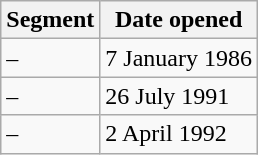<table class="wikitable" style="border-collapse: collapse; text-align: left;">
<tr>
<th>Segment</th>
<th>Date opened</th>
</tr>
<tr>
<td style="text-align: left;"> – </td>
<td>7 January 1986</td>
</tr>
<tr>
<td style="text-align: left;"> – </td>
<td>26 July 1991</td>
</tr>
<tr>
<td style="text-align: left;"> – </td>
<td>2 April 1992</td>
</tr>
</table>
